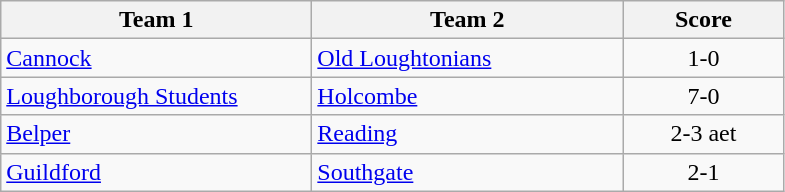<table class="wikitable" style="font-size: 100%">
<tr>
<th width=200>Team 1</th>
<th width=200>Team 2</th>
<th width=100>Score</th>
</tr>
<tr>
<td><a href='#'>Cannock</a></td>
<td><a href='#'>Old Loughtonians</a></td>
<td align=center>1-0</td>
</tr>
<tr>
<td><a href='#'>Loughborough Students</a></td>
<td><a href='#'>Holcombe</a></td>
<td align=center>7-0</td>
</tr>
<tr>
<td><a href='#'>Belper</a></td>
<td><a href='#'>Reading</a></td>
<td align=center>2-3 aet</td>
</tr>
<tr>
<td><a href='#'>Guildford</a></td>
<td><a href='#'>Southgate</a></td>
<td align=center>2-1</td>
</tr>
</table>
